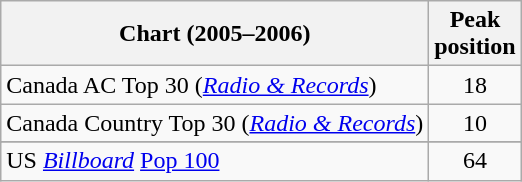<table class="wikitable sortable">
<tr>
<th align="left">Chart (2005–2006)</th>
<th align="center">Peak<br>position</th>
</tr>
<tr>
<td align="left">Canada AC Top 30 (<em><a href='#'>Radio & Records</a></em>)</td>
<td align="center">18</td>
</tr>
<tr>
<td align="left">Canada Country Top 30 (<em><a href='#'>Radio & Records</a></em>)</td>
<td align="center">10</td>
</tr>
<tr>
</tr>
<tr>
</tr>
<tr>
</tr>
<tr>
<td align="left">US <em><a href='#'>Billboard</a></em> <a href='#'>Pop 100</a></td>
<td align="center">64</td>
</tr>
</table>
